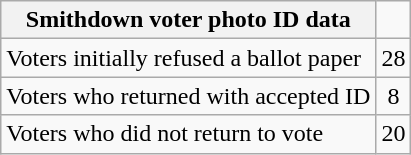<table class="wikitable">
<tr>
<th>Smithdown voter photo ID data</th>
</tr>
<tr>
<td style="text-align:left">Voters initially refused a ballot paper</td>
<td style="text-align:center">28</td>
</tr>
<tr>
<td style="text-align:left">Voters who returned with accepted ID</td>
<td style="text-align:center">8</td>
</tr>
<tr>
<td style="text-align:left">Voters who did not return to vote</td>
<td style="text-align:center">20</td>
</tr>
</table>
